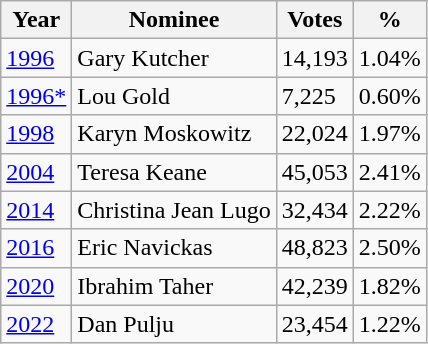<table class="wikitable">
<tr>
<th>Year</th>
<th>Nominee</th>
<th>Votes</th>
<th>%</th>
</tr>
<tr>
<td><a href='#'>1996</a></td>
<td>Gary Kutcher</td>
<td>14,193</td>
<td>1.04%</td>
</tr>
<tr>
<td><a href='#'>1996*</a></td>
<td>Lou Gold</td>
<td>7,225</td>
<td>0.60%</td>
</tr>
<tr>
<td><a href='#'>1998</a></td>
<td>Karyn Moskowitz</td>
<td>22,024</td>
<td>1.97%</td>
</tr>
<tr>
<td><a href='#'>2004</a></td>
<td>Teresa Keane</td>
<td>45,053</td>
<td>2.41%</td>
</tr>
<tr>
<td><a href='#'>2014</a></td>
<td>Christina Jean Lugo</td>
<td>32,434</td>
<td>2.22%</td>
</tr>
<tr>
<td><a href='#'>2016</a></td>
<td>Eric Navickas</td>
<td>48,823</td>
<td>2.50%</td>
</tr>
<tr>
<td><a href='#'>2020</a></td>
<td>Ibrahim Taher</td>
<td>42,239</td>
<td>1.82%</td>
</tr>
<tr>
<td><a href='#'>2022</a></td>
<td>Dan Pulju</td>
<td>23,454</td>
<td>1.22%</td>
</tr>
</table>
